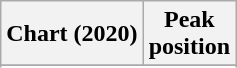<table class="wikitable sortable plainrowheaders" style="text-align:center">
<tr>
<th scope="col">Chart (2020)</th>
<th scope="col">Peak<br>position</th>
</tr>
<tr>
</tr>
<tr>
</tr>
<tr>
</tr>
<tr>
</tr>
<tr>
</tr>
<tr>
</tr>
<tr>
</tr>
</table>
